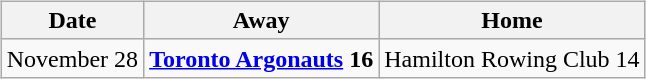<table cellspacing="10">
<tr>
<td valign="top"><br><table class="wikitable">
<tr>
<th>Date</th>
<th>Away</th>
<th>Home</th>
</tr>
<tr>
<td>November 28</td>
<td><strong><a href='#'>Toronto Argonauts</a> 16</strong></td>
<td>Hamilton Rowing Club 14</td>
</tr>
</table>
</td>
</tr>
</table>
